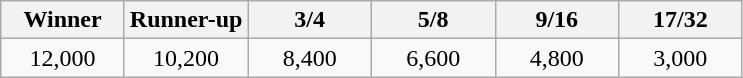<table class="wikitable">
<tr>
<th width=75>Winner</th>
<th width=75>Runner-up</th>
<th width=75>3/4</th>
<th width=75>5/8</th>
<th width=75>9/16</th>
<th width=75>17/32</th>
</tr>
<tr>
<td align=center>12,000</td>
<td align=center>10,200</td>
<td align=center>8,400</td>
<td align=center>6,600</td>
<td align=center>4,800</td>
<td align=center>3,000</td>
</tr>
</table>
